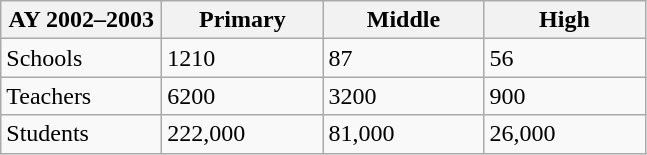<table class="wikitable">
<tr>
<th width="100">AY 2002–2003</th>
<th width="100">Primary</th>
<th width="100">Middle</th>
<th width="100">High</th>
</tr>
<tr>
<td>Schools</td>
<td>1210</td>
<td>87</td>
<td>56</td>
</tr>
<tr>
<td>Teachers</td>
<td>6200</td>
<td>3200</td>
<td>900</td>
</tr>
<tr>
<td>Students</td>
<td>222,000</td>
<td>81,000</td>
<td>26,000</td>
</tr>
</table>
